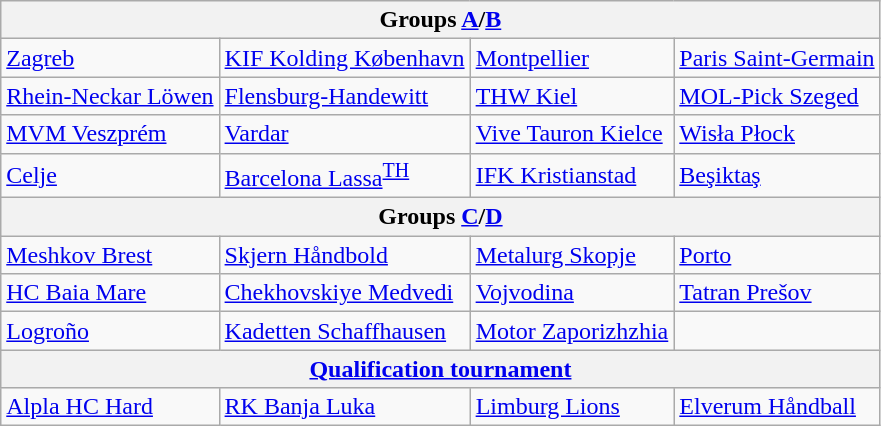<table class="wikitable">
<tr>
<th colspan="4">Groups <a href='#'>A</a>/<a href='#'>B</a></th>
</tr>
<tr>
<td> <a href='#'>Zagreb</a></td>
<td> <a href='#'>KIF Kolding København</a></td>
<td> <a href='#'>Montpellier</a></td>
<td> <a href='#'>Paris Saint-Germain</a></td>
</tr>
<tr>
<td> <a href='#'>Rhein-Neckar Löwen</a></td>
<td> <a href='#'>Flensburg-Handewitt</a></td>
<td> <a href='#'>THW Kiel</a></td>
<td> <a href='#'>MOL-Pick Szeged</a></td>
</tr>
<tr>
<td> <a href='#'>MVM Veszprém</a></td>
<td> <a href='#'>Vardar</a></td>
<td> <a href='#'>Vive Tauron Kielce</a></td>
<td> <a href='#'>Wisła Płock</a></td>
</tr>
<tr>
<td> <a href='#'>Celje</a></td>
<td> <a href='#'>Barcelona Lassa</a><sup><a href='#'>TH</a></sup></td>
<td> <a href='#'>IFK Kristianstad</a></td>
<td> <a href='#'>Beşiktaş</a></td>
</tr>
<tr>
<th colspan="4">Groups <a href='#'>C</a>/<a href='#'>D</a></th>
</tr>
<tr>
<td> <a href='#'>Meshkov Brest</a></td>
<td> <a href='#'>Skjern Håndbold</a></td>
<td> <a href='#'>Metalurg Skopje</a></td>
<td> <a href='#'>Porto</a></td>
</tr>
<tr>
<td> <a href='#'>HC Baia Mare</a></td>
<td> <a href='#'>Chekhovskiye Medvedi</a></td>
<td> <a href='#'>Vojvodina</a></td>
<td> <a href='#'>Tatran Prešov</a></td>
</tr>
<tr>
<td> <a href='#'>Logroño</a></td>
<td> <a href='#'>Kadetten Schaffhausen</a></td>
<td> <a href='#'>Motor Zaporizhzhia</a></td>
</tr>
<tr>
<th colspan="4"><a href='#'>Qualification tournament</a></th>
</tr>
<tr>
<td> <a href='#'>Alpla HC Hard</a></td>
<td> <a href='#'>RK Banja Luka</a></td>
<td> <a href='#'>Limburg Lions</a></td>
<td> <a href='#'>Elverum Håndball</a></td>
</tr>
</table>
